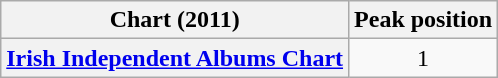<table class="wikitable plainrowheaders" style="text-align:left">
<tr>
<th scope="col">Chart (2011)</th>
<th scope="col">Peak position</th>
</tr>
<tr>
<th scope="row"><a href='#'>Irish Independent Albums Chart</a></th>
<td style="text-align:center">1</td>
</tr>
</table>
